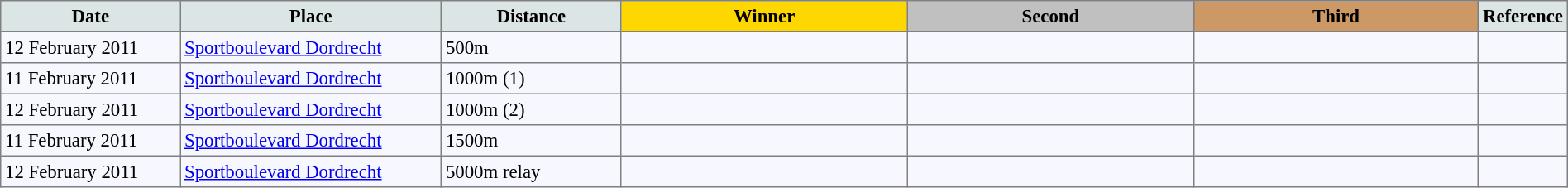<table bgcolor="#f7f8ff" cellpadding="3" cellspacing="0" border="1" style="font-size: 95%; border: gray solid 1px; border-collapse: collapse;">
<tr bgcolor="#CCCCCC">
<td align="center" bgcolor="#DCE5E5" width="150"><strong>Date</strong></td>
<td align="center" bgcolor="#DCE5E5" width="220"><strong>Place</strong></td>
<td align="center" bgcolor="#DCE5E5" width="150"><strong>Distance</strong></td>
<td align="center" bgcolor="gold" width="250"><strong>Winner</strong></td>
<td align="center" bgcolor="silver" width="250"><strong>Second</strong></td>
<td align="center" bgcolor="CC9966" width="250"><strong>Third</strong></td>
<td align="center" bgcolor="#DCE5E5" width="30"><strong>Reference</strong></td>
</tr>
<tr align="left">
<td>12 February 2011</td>
<td><a href='#'>Sportboulevard Dordrecht</a></td>
<td>500m</td>
<td></td>
<td></td>
<td></td>
<td></td>
</tr>
<tr align="left">
<td>11 February 2011</td>
<td><a href='#'>Sportboulevard Dordrecht</a></td>
<td>1000m (1)</td>
<td></td>
<td></td>
<td></td>
<td></td>
</tr>
<tr align="left">
<td>12 February 2011</td>
<td><a href='#'>Sportboulevard Dordrecht</a></td>
<td>1000m (2)</td>
<td></td>
<td></td>
<td></td>
<td></td>
</tr>
<tr align="left">
<td>11 February 2011</td>
<td><a href='#'>Sportboulevard Dordrecht</a></td>
<td>1500m</td>
<td></td>
<td></td>
<td></td>
<td></td>
</tr>
<tr align="left">
<td>12 February 2011</td>
<td><a href='#'>Sportboulevard Dordrecht</a></td>
<td>5000m relay</td>
<td></td>
<td></td>
<td></td>
<td></td>
</tr>
</table>
